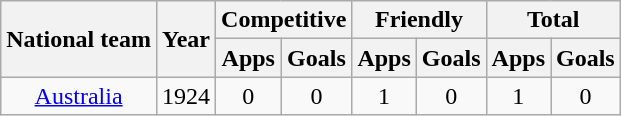<table class="wikitable" style="text-align:center">
<tr>
<th rowspan="2">National team</th>
<th rowspan="2">Year</th>
<th colspan="2">Competitive</th>
<th colspan="2">Friendly</th>
<th colspan="2">Total</th>
</tr>
<tr>
<th>Apps</th>
<th>Goals</th>
<th>Apps</th>
<th>Goals</th>
<th>Apps</th>
<th>Goals</th>
</tr>
<tr>
<td rowspan="2"><a href='#'>Australia</a></td>
<td>1924</td>
<td>0</td>
<td>0</td>
<td>1</td>
<td>0</td>
<td>1</td>
<td>0</td>
</tr>
</table>
